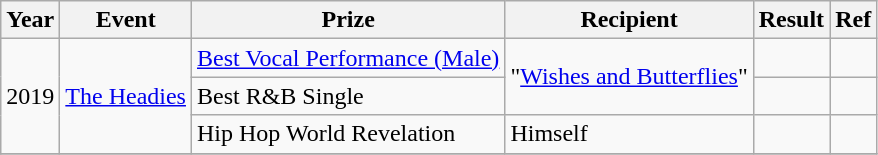<table class ="wikitable">
<tr>
<th>Year</th>
<th>Event</th>
<th>Prize</th>
<th>Recipient</th>
<th>Result</th>
<th>Ref</th>
</tr>
<tr>
<td rowspan="3">2019</td>
<td rowspan="3"><a href='#'>The Headies</a></td>
<td><a href='#'>Best Vocal Performance (Male)</a></td>
<td rowspan="2">"<a href='#'>Wishes and Butterflies</a>"</td>
<td></td>
<td></td>
</tr>
<tr>
<td>Best R&B Single</td>
<td></td>
<td></td>
</tr>
<tr>
<td>Hip Hop World Revelation</td>
<td>Himself</td>
<td></td>
<td></td>
</tr>
<tr>
</tr>
</table>
